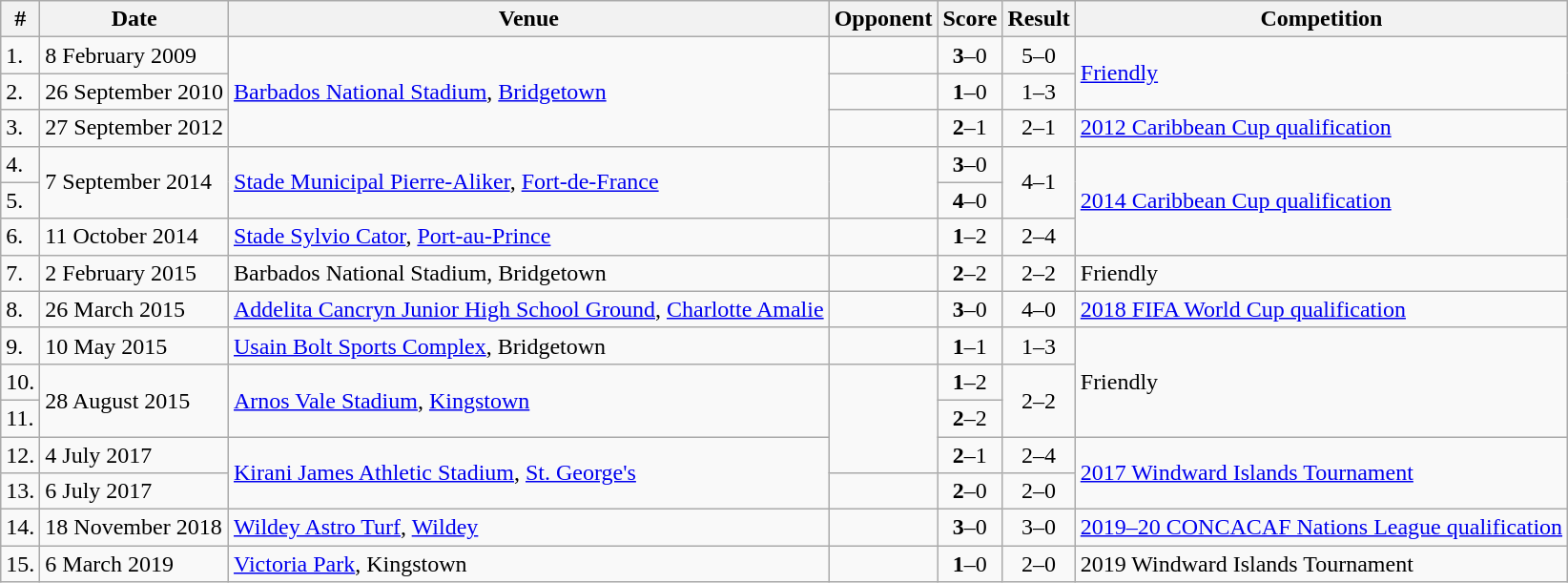<table class="wikitable">
<tr>
<th>#</th>
<th>Date</th>
<th>Venue</th>
<th>Opponent</th>
<th>Score</th>
<th>Result</th>
<th>Competition</th>
</tr>
<tr>
<td>1.</td>
<td>8 February 2009</td>
<td rowspan="3"><a href='#'>Barbados National Stadium</a>, <a href='#'>Bridgetown</a></td>
<td></td>
<td style="text-align:center;"><strong>3</strong>–0</td>
<td style="text-align:center;">5–0</td>
<td rowspan="2"><a href='#'>Friendly</a></td>
</tr>
<tr>
<td>2.</td>
<td>26 September 2010</td>
<td></td>
<td style="text-align:center;"><strong>1</strong>–0</td>
<td style="text-align:center;">1–3</td>
</tr>
<tr>
<td>3.</td>
<td>27 September 2012</td>
<td></td>
<td style="text-align:center;"><strong>2</strong>–1</td>
<td style="text-align:center;">2–1</td>
<td><a href='#'>2012 Caribbean Cup qualification</a></td>
</tr>
<tr>
<td>4.</td>
<td rowspan="2">7 September 2014</td>
<td rowspan="2"><a href='#'>Stade Municipal Pierre-Aliker</a>, <a href='#'>Fort-de-France</a></td>
<td rowspan="2"></td>
<td style="text-align:center;"><strong>3</strong>–0</td>
<td rowspan="2" style="text-align:center;">4–1</td>
<td rowspan="3"><a href='#'>2014 Caribbean Cup qualification</a></td>
</tr>
<tr>
<td>5.</td>
<td style="text-align:center;"><strong>4</strong>–0</td>
</tr>
<tr>
<td>6.</td>
<td>11 October 2014</td>
<td><a href='#'>Stade Sylvio Cator</a>, <a href='#'>Port-au-Prince</a></td>
<td></td>
<td style="text-align:center;"><strong>1</strong>–2</td>
<td style="text-align:center;">2–4</td>
</tr>
<tr>
<td>7.</td>
<td>2 February 2015</td>
<td>Barbados National Stadium, Bridgetown</td>
<td></td>
<td style="text-align:center;"><strong>2</strong>–2</td>
<td style="text-align:center;">2–2</td>
<td>Friendly</td>
</tr>
<tr>
<td>8.</td>
<td>26 March 2015</td>
<td><a href='#'>Addelita Cancryn Junior High School Ground</a>, <a href='#'>Charlotte Amalie</a></td>
<td></td>
<td style="text-align:center;"><strong>3</strong>–0</td>
<td style="text-align:center;">4–0</td>
<td><a href='#'>2018 FIFA World Cup qualification</a></td>
</tr>
<tr>
<td>9.</td>
<td>10 May 2015</td>
<td><a href='#'>Usain Bolt Sports Complex</a>, Bridgetown</td>
<td></td>
<td align=center><strong>1</strong>–1</td>
<td align=center>1–3</td>
<td rowspan=3>Friendly</td>
</tr>
<tr>
<td>10.</td>
<td rowspan="2">28 August 2015</td>
<td rowspan="2"><a href='#'>Arnos Vale Stadium</a>, <a href='#'>Kingstown</a></td>
<td rowspan="3"></td>
<td style="text-align:center;"><strong>1</strong>–2</td>
<td rowspan="2" style="text-align:center;">2–2</td>
</tr>
<tr>
<td>11.</td>
<td style="text-align:center;"><strong>2</strong>–2</td>
</tr>
<tr>
<td>12.</td>
<td>4 July 2017</td>
<td rowspan=2><a href='#'>Kirani James Athletic Stadium</a>, <a href='#'>St. George's</a></td>
<td align=center><strong>2</strong>–1</td>
<td align=center>2–4</td>
<td rowspan=2><a href='#'>2017 Windward Islands Tournament</a></td>
</tr>
<tr>
<td>13.</td>
<td>6 July 2017</td>
<td></td>
<td align=center><strong>2</strong>–0</td>
<td align=center>2–0</td>
</tr>
<tr>
<td>14.</td>
<td>18 November 2018</td>
<td><a href='#'>Wildey Astro Turf</a>, <a href='#'>Wildey</a></td>
<td></td>
<td align=center><strong>3</strong>–0</td>
<td align=center>3–0</td>
<td><a href='#'>2019–20 CONCACAF Nations League qualification</a></td>
</tr>
<tr>
<td>15.</td>
<td>6 March 2019</td>
<td><a href='#'>Victoria Park</a>, Kingstown</td>
<td></td>
<td align=center><strong>1</strong>–0</td>
<td align=center>2–0</td>
<td>2019 Windward Islands Tournament</td>
</tr>
</table>
